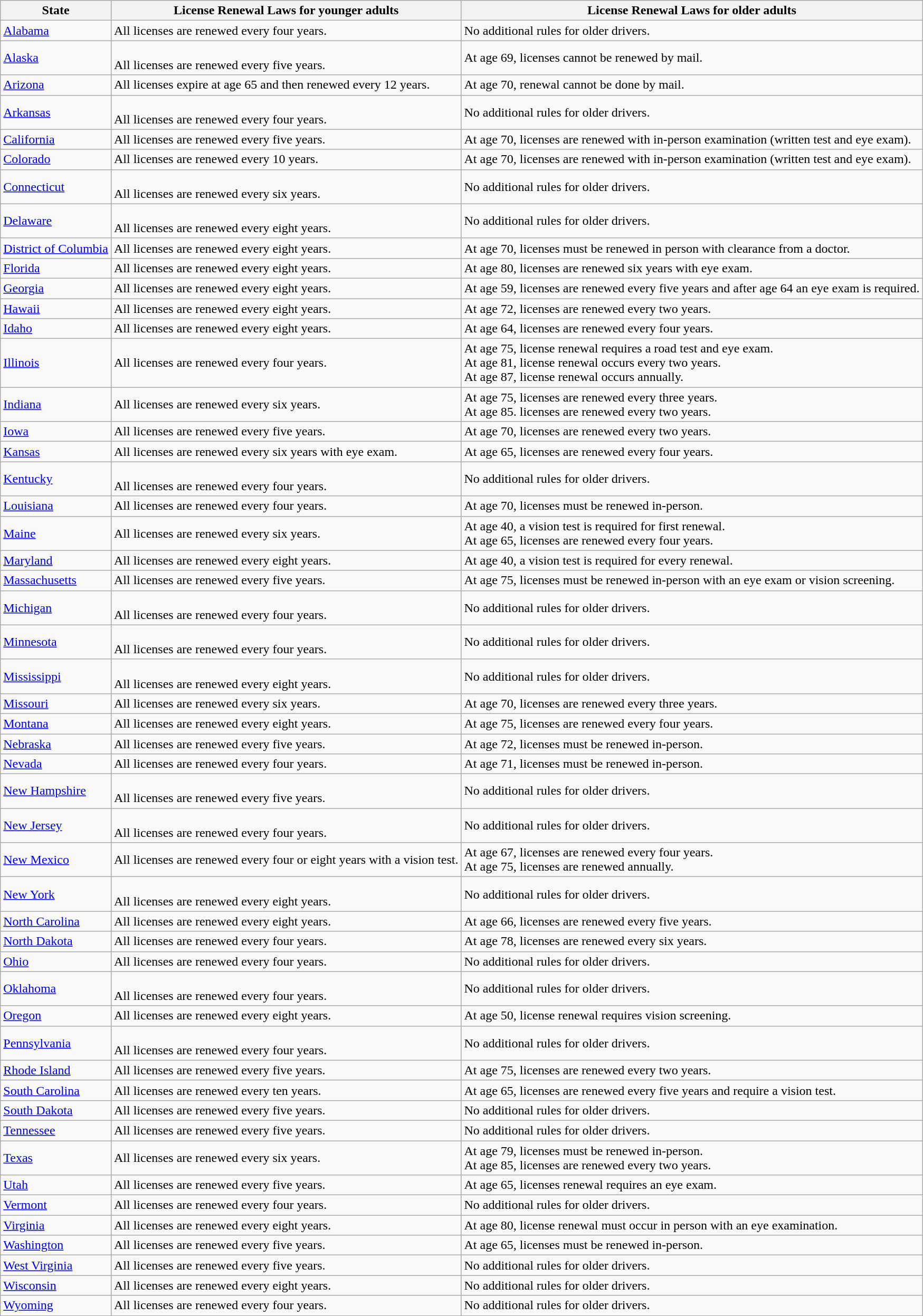<table class="wikitable mw-collapsible">
<tr>
<th>State</th>
<th>License Renewal Laws for younger adults</th>
<th>License Renewal Laws for older adults</th>
</tr>
<tr>
<td><a href='#'>Alabama</a></td>
<td>All licenses are renewed every four years.</td>
<td>No additional rules for older drivers.</td>
</tr>
<tr>
<td><a href='#'>Alaska</a></td>
<td><br>All licenses are renewed every five years.</td>
<td>At age 69, licenses cannot be renewed by mail.</td>
</tr>
<tr>
<td><a href='#'>Arizona</a></td>
<td>All licenses expire at age 65 and then renewed every 12 years.</td>
<td>At age 70, renewal cannot be done by mail.</td>
</tr>
<tr>
<td><a href='#'>Arkansas</a></td>
<td><br>All licenses are renewed every four years.</td>
<td>No additional rules for older drivers.</td>
</tr>
<tr>
<td><a href='#'>California</a></td>
<td>All licenses are renewed every five years.</td>
<td>At age 70, licenses are renewed with in-person examination (written test and eye exam).</td>
</tr>
<tr>
<td><a href='#'>Colorado</a></td>
<td>All licenses are renewed every 10 years.</td>
<td>At age 70, licenses are renewed with in-person examination (written test and eye exam).</td>
</tr>
<tr>
<td><a href='#'>Connecticut</a></td>
<td><br>All licenses are renewed every six years.</td>
<td>No additional rules for older drivers.</td>
</tr>
<tr>
<td><a href='#'>Delaware</a></td>
<td><br>All licenses are renewed every eight years.</td>
<td>No additional rules for older drivers.</td>
</tr>
<tr>
<td><a href='#'>District of Columbia</a></td>
<td>All licenses are renewed every eight years.</td>
<td>At age 70, licenses must be renewed in person with clearance from a doctor.</td>
</tr>
<tr>
<td><a href='#'>Florida</a></td>
<td>All licenses are renewed every eight years.</td>
<td>At age 80, licenses are renewed six years with eye exam.</td>
</tr>
<tr>
<td><a href='#'>Georgia</a></td>
<td>All licenses are renewed every eight years.</td>
<td>At age 59, licenses are renewed every five years and after age 64 an eye exam is required.</td>
</tr>
<tr>
<td><a href='#'>Hawaii</a></td>
<td>All licenses are renewed every eight years.</td>
<td>At age 72, licenses are renewed every two years.</td>
</tr>
<tr>
<td><a href='#'>Idaho</a></td>
<td>All licenses are renewed every eight years.</td>
<td>At age 64, licenses are renewed every four years.</td>
</tr>
<tr>
<td><a href='#'>Illinois</a></td>
<td>All licenses are renewed every four years.</td>
<td>At age 75, license renewal requires a road test and eye exam.<br>At age 81, license renewal occurs every two years.<br>At age 87, license renewal occurs annually.</td>
</tr>
<tr>
<td><a href='#'>Indiana</a></td>
<td>All licenses are renewed every six years.</td>
<td>At age 75, licenses are renewed every three years.<br>At age 85. licenses are renewed every two years.</td>
</tr>
<tr>
<td><a href='#'>Iowa</a></td>
<td>All licenses are renewed every five years.</td>
<td>At age 70, licenses are renewed every two years.</td>
</tr>
<tr>
<td><a href='#'>Kansas</a></td>
<td>All licenses are renewed every six years with eye exam.</td>
<td>At age 65, licenses are renewed every four years.</td>
</tr>
<tr>
<td><a href='#'>Kentucky</a></td>
<td><br>All licenses are renewed every four years.</td>
<td>No additional rules for older drivers.</td>
</tr>
<tr>
<td><a href='#'>Louisiana</a></td>
<td>All licenses are renewed every four years.</td>
<td>At age 70, licenses must be renewed in-person.</td>
</tr>
<tr>
<td><a href='#'>Maine</a></td>
<td>All licenses are renewed every six years.</td>
<td>At age 40, a vision test is required for first renewal.<br>At age 65, licenses are renewed every four years.</td>
</tr>
<tr>
<td><a href='#'>Maryland</a></td>
<td>All licenses are renewed every eight years.</td>
<td>At age 40, a vision test is required for every renewal.</td>
</tr>
<tr>
<td><a href='#'>Massachusetts</a></td>
<td>All licenses are renewed every five years.</td>
<td>At age 75, licenses must be renewed in-person with an eye exam or vision screening.</td>
</tr>
<tr>
<td><a href='#'>Michigan</a></td>
<td><br>All licenses are renewed every four years.</td>
<td>No additional rules for older drivers.</td>
</tr>
<tr>
<td><a href='#'>Minnesota</a></td>
<td><br>All licenses are renewed every four years.</td>
<td>No additional rules for older drivers.</td>
</tr>
<tr>
<td><a href='#'>Mississippi</a></td>
<td><br>All licenses are renewed every eight years.</td>
<td>No additional rules for older drivers.</td>
</tr>
<tr>
<td><a href='#'>Missouri</a></td>
<td>All licenses are renewed every six years.</td>
<td>At age 70, licenses are renewed every three years.</td>
</tr>
<tr>
<td><a href='#'>Montana</a></td>
<td>All licenses are renewed every eight years.</td>
<td>At age 75, licenses are renewed every four years.</td>
</tr>
<tr>
<td><a href='#'>Nebraska</a></td>
<td>All licenses are renewed every five years.</td>
<td>At age 72, licenses must be renewed in-person.</td>
</tr>
<tr>
<td><a href='#'>Nevada</a></td>
<td>All licenses are renewed every four years.</td>
<td>At age 71, licenses must be renewed in-person.</td>
</tr>
<tr>
<td><a href='#'>New Hampshire</a></td>
<td><br>All licenses are renewed every five years.</td>
<td>No additional rules for older drivers.</td>
</tr>
<tr>
<td><a href='#'>New Jersey</a></td>
<td><br>All licenses are renewed every four years.</td>
<td>No additional rules for older drivers.</td>
</tr>
<tr>
<td><a href='#'>New Mexico</a></td>
<td>All licenses are renewed every four or eight years with a vision test.</td>
<td>At age 67, licenses are renewed every four years.<br>At age 75, licenses are renewed annually.</td>
</tr>
<tr>
<td><a href='#'>New York</a></td>
<td><br>All licenses are renewed every eight years.</td>
<td>No additional rules for older drivers.</td>
</tr>
<tr>
<td><a href='#'>North Carolina</a></td>
<td>All licenses are renewed every eight years.</td>
<td>At age 66, licenses are renewed every five years.</td>
</tr>
<tr>
<td><a href='#'>North Dakota</a></td>
<td>All licenses are renewed every four years.</td>
<td>At age 78, licenses are renewed every six years.</td>
</tr>
<tr>
<td><a href='#'>Ohio</a></td>
<td>All licenses are renewed every four years.</td>
<td>No additional rules for older drivers.</td>
</tr>
<tr>
<td><a href='#'>Oklahoma</a></td>
<td><br>All licenses are renewed every four years.</td>
<td>No additional rules for older drivers.</td>
</tr>
<tr>
<td><a href='#'>Oregon</a></td>
<td>All licenses are renewed every eight years.</td>
<td>At age 50, license renewal requires vision screening.</td>
</tr>
<tr>
<td><a href='#'>Pennsylvania</a></td>
<td><br>All licenses are renewed every four years.</td>
<td>No additional rules for older drivers.</td>
</tr>
<tr>
<td><a href='#'>Rhode Island</a></td>
<td>All licenses are renewed every five years.</td>
<td>At age 75, licenses are renewed every two years.</td>
</tr>
<tr>
<td><a href='#'>South Carolina</a></td>
<td>All licenses are renewed every ten years.</td>
<td>At age 65, licenses are renewed every five years and require a vision test.</td>
</tr>
<tr>
<td><a href='#'>South Dakota</a></td>
<td>All licenses are renewed every five years.</td>
<td>No additional rules for older drivers.</td>
</tr>
<tr>
<td><a href='#'>Tennessee</a></td>
<td>All licenses are renewed every five years.</td>
<td>No additional rules for older drivers.</td>
</tr>
<tr>
<td><a href='#'>Texas</a></td>
<td>All licenses are renewed every six years.</td>
<td>At age 79, licenses must be renewed in-person.<br>At age 85, licenses are renewed every two years.</td>
</tr>
<tr>
<td><a href='#'>Utah</a></td>
<td>All licenses are renewed every five years.</td>
<td>At age 65, licenses renewal requires an eye exam.</td>
</tr>
<tr>
<td><a href='#'>Vermont</a></td>
<td>All licenses are renewed every four years.</td>
<td>No additional rules for older drivers.</td>
</tr>
<tr>
<td><a href='#'>Virginia</a></td>
<td>All licenses are renewed every eight years.</td>
<td>At age 80, license renewal must occur in person with an eye examination.</td>
</tr>
<tr>
<td><a href='#'>Washington</a></td>
<td>All licenses are renewed every five years.</td>
<td>At age 65, licenses must be renewed in-person.</td>
</tr>
<tr>
<td><a href='#'>West Virginia</a></td>
<td>All licenses are renewed every five years.</td>
<td>No additional rules for older drivers.</td>
</tr>
<tr>
<td><a href='#'>Wisconsin</a></td>
<td>All licenses are renewed every eight years.</td>
<td>No additional rules for older drivers.</td>
</tr>
<tr>
<td><a href='#'>Wyoming</a></td>
<td>All licenses are renewed every four years.</td>
<td>No additional rules for older drivers.</td>
</tr>
</table>
